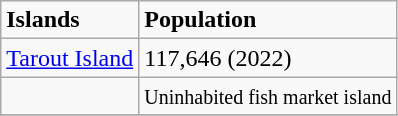<table class="wikitable">
<tr>
<td><strong>Islands</strong></td>
<td><strong>Population</strong></td>
</tr>
<tr>
<td><a href='#'>Tarout Island</a></td>
<td>117,646 (2022)</td>
</tr>
<tr>
<td></td>
<td><small>Uninhabited fish market island</small></td>
</tr>
<tr>
</tr>
</table>
